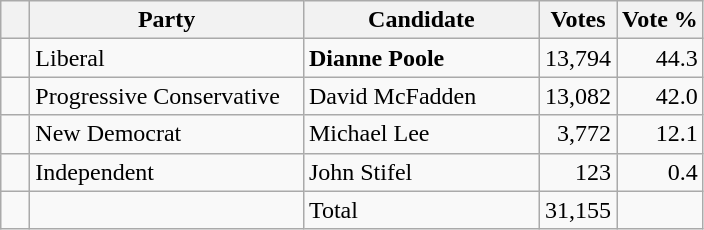<table class="wikitable">
<tr>
<th></th>
<th scope="col" width="175">Party</th>
<th scope="col" width="150">Candidate</th>
<th>Votes</th>
<th>Vote %</th>
</tr>
<tr>
<td>   </td>
<td>Liberal</td>
<td><strong>Dianne Poole</strong></td>
<td align=right>13,794</td>
<td align=right>44.3</td>
</tr>
<tr |>
<td>   </td>
<td>Progressive Conservative</td>
<td>David McFadden</td>
<td align=right>13,082</td>
<td align=right>42.0</td>
</tr>
<tr |>
<td>   </td>
<td>New Democrat</td>
<td>Michael Lee</td>
<td align=right>3,772</td>
<td align=right>12.1<br></td>
</tr>
<tr |>
<td>   </td>
<td>Independent</td>
<td>John Stifel</td>
<td align=right>123</td>
<td align=right>0.4</td>
</tr>
<tr |>
<td></td>
<td></td>
<td>Total</td>
<td align=right>31,155</td>
<td></td>
</tr>
</table>
